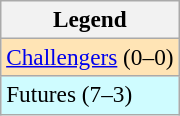<table class=wikitable style=font-size:97%>
<tr>
<th>Legend</th>
</tr>
<tr bgcolor=moccasin>
<td><a href='#'>Challengers</a> (0–0)</td>
</tr>
<tr bgcolor=CFFCFF>
<td>Futures (7–3)</td>
</tr>
</table>
